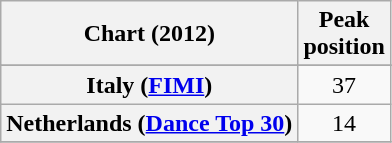<table class="wikitable plainrowheaders sortable" style="text-align:center">
<tr>
<th>Chart (2012)</th>
<th>Peak<br>position</th>
</tr>
<tr>
</tr>
<tr>
</tr>
<tr>
</tr>
<tr>
</tr>
<tr>
</tr>
<tr>
<th scope="row">Italy (<a href='#'>FIMI</a>)</th>
<td>37</td>
</tr>
<tr>
<th scope="row">Netherlands (<a href='#'>Dance Top 30</a>)</th>
<td>14</td>
</tr>
<tr>
</tr>
</table>
